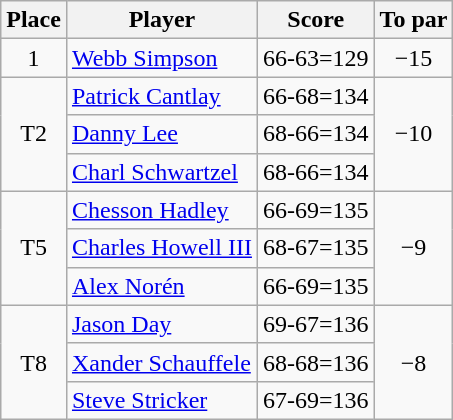<table class="wikitable">
<tr>
<th>Place</th>
<th>Player</th>
<th>Score</th>
<th>To par</th>
</tr>
<tr>
<td align=center>1</td>
<td> <a href='#'>Webb Simpson</a></td>
<td>66-63=129</td>
<td align=center>−15</td>
</tr>
<tr>
<td rowspan=3 align=center>T2</td>
<td> <a href='#'>Patrick Cantlay</a></td>
<td>66-68=134</td>
<td rowspan=3 align=center>−10</td>
</tr>
<tr>
<td> <a href='#'>Danny Lee</a></td>
<td>68-66=134</td>
</tr>
<tr>
<td> <a href='#'>Charl Schwartzel</a></td>
<td>68-66=134</td>
</tr>
<tr>
<td rowspan=3 align=center>T5</td>
<td> <a href='#'>Chesson Hadley</a></td>
<td>66-69=135</td>
<td rowspan=3 align=center>−9</td>
</tr>
<tr>
<td> <a href='#'>Charles Howell III</a></td>
<td>68-67=135</td>
</tr>
<tr>
<td> <a href='#'>Alex Norén</a></td>
<td>66-69=135</td>
</tr>
<tr>
<td rowspan=3 align=center>T8</td>
<td> <a href='#'>Jason Day</a></td>
<td>69-67=136</td>
<td rowspan=3 align=center>−8</td>
</tr>
<tr>
<td> <a href='#'>Xander Schauffele</a></td>
<td>68-68=136</td>
</tr>
<tr>
<td> <a href='#'>Steve Stricker</a></td>
<td>67-69=136</td>
</tr>
</table>
